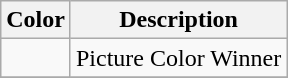<table class="wikitable">
<tr>
<th>Color</th>
<th>Description</th>
</tr>
<tr>
<td></td>
<td>Picture Color Winner</td>
</tr>
<tr>
</tr>
</table>
